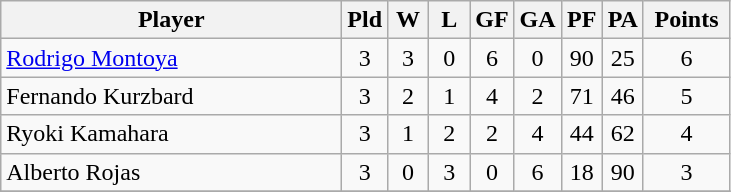<table class=wikitable style="text-align:center">
<tr>
<th width=220>Player</th>
<th width=20>Pld</th>
<th width=20>W</th>
<th width=20>L</th>
<th width=20>GF</th>
<th width=20>GA</th>
<th width=20>PF</th>
<th width=20>PA</th>
<th width=50>Points</th>
</tr>
<tr>
<td align=left> <a href='#'>Rodrigo Montoya</a></td>
<td>3</td>
<td>3</td>
<td>0</td>
<td>6</td>
<td>0</td>
<td>90</td>
<td>25</td>
<td>6</td>
</tr>
<tr>
<td align=left> Fernando Kurzbard</td>
<td>3</td>
<td>2</td>
<td>1</td>
<td>4</td>
<td>2</td>
<td>71</td>
<td>46</td>
<td>5</td>
</tr>
<tr>
<td align=left> Ryoki Kamahara</td>
<td>3</td>
<td>1</td>
<td>2</td>
<td>2</td>
<td>4</td>
<td>44</td>
<td>62</td>
<td>4</td>
</tr>
<tr>
<td align=left> Alberto Rojas</td>
<td>3</td>
<td>0</td>
<td>3</td>
<td>0</td>
<td>6</td>
<td>18</td>
<td>90</td>
<td>3</td>
</tr>
<tr>
</tr>
</table>
